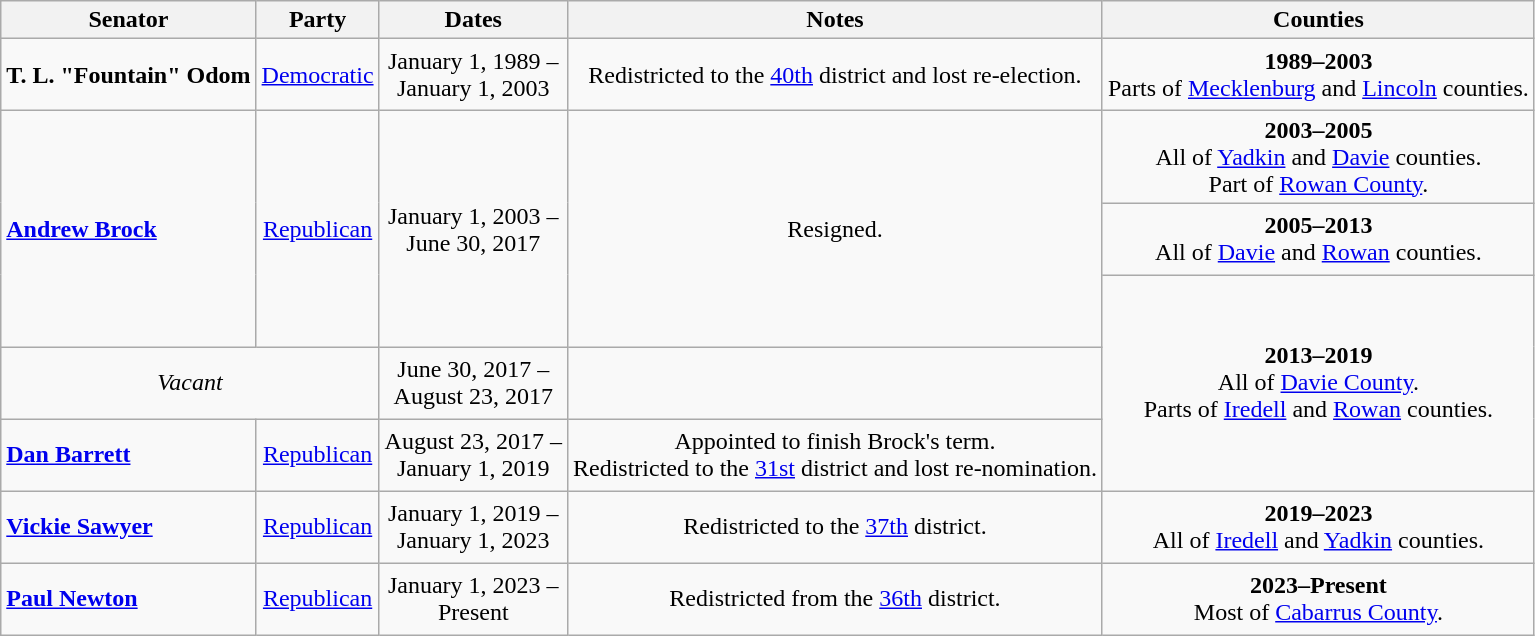<table class=wikitable style="text-align:center">
<tr>
<th>Senator</th>
<th>Party</th>
<th>Dates</th>
<th>Notes</th>
<th>Counties</th>
</tr>
<tr style="height:3em">
<td align=left><strong>T. L. "Fountain" Odom</strong></td>
<td><a href='#'>Democratic</a></td>
<td nowrap>January 1, 1989 – <br> January 1, 2003</td>
<td>Redistricted to the <a href='#'>40th</a> district and lost re-election.</td>
<td><strong>1989–2003</strong><br> Parts of <a href='#'>Mecklenburg</a> and <a href='#'>Lincoln</a> counties.</td>
</tr>
<tr style="height:3em">
<td rowspan=3 align=left><strong><a href='#'>Andrew Brock</a></strong></td>
<td rowspan=3 ><a href='#'>Republican</a></td>
<td rowspan=3 nowrap>January 1, 2003 – <br> June 30, 2017</td>
<td rowspan=3>Resigned.</td>
<td><strong>2003–2005</strong><br> All of <a href='#'>Yadkin</a> and <a href='#'>Davie</a> counties. <br> Part of <a href='#'>Rowan County</a>.</td>
</tr>
<tr style="height:3em">
<td><strong>2005–2013</strong><br> All of <a href='#'>Davie</a> and <a href='#'>Rowan</a> counties.</td>
</tr>
<tr style="height:3em">
<td rowspan=3><strong>2013–2019</strong><br> All of <a href='#'>Davie County</a>. <br> Parts of <a href='#'>Iredell</a> and <a href='#'>Rowan</a> counties.</td>
</tr>
<tr style="height:3em">
<td colspan=2><em>Vacant</em></td>
<td nowrap>June 30, 2017 – <br> August 23, 2017</td>
<td></td>
</tr>
<tr style="height:3em">
<td align=left><strong><a href='#'>Dan Barrett</a></strong></td>
<td><a href='#'>Republican</a></td>
<td nowrap>August 23, 2017 – <br> January 1, 2019</td>
<td>Appointed to finish Brock's term. <br> Redistricted to the <a href='#'>31st</a> district and lost re-nomination.</td>
</tr>
<tr style="height:3em">
<td align=left><strong><a href='#'>Vickie Sawyer</a></strong></td>
<td><a href='#'>Republican</a></td>
<td nowrap>January 1, 2019 – <br> January 1, 2023</td>
<td>Redistricted to the <a href='#'>37th</a> district.</td>
<td><strong>2019–2023</strong><br> All of <a href='#'>Iredell</a> and <a href='#'>Yadkin</a> counties.</td>
</tr>
<tr style="height:3em">
<td align=left><strong><a href='#'>Paul Newton</a></strong></td>
<td><a href='#'>Republican</a></td>
<td nowrap>January 1, 2023 – <br> Present</td>
<td>Redistricted from the <a href='#'>36th</a> district.</td>
<td><strong>2023–Present</strong><br> Most of <a href='#'>Cabarrus County</a>.</td>
</tr>
</table>
